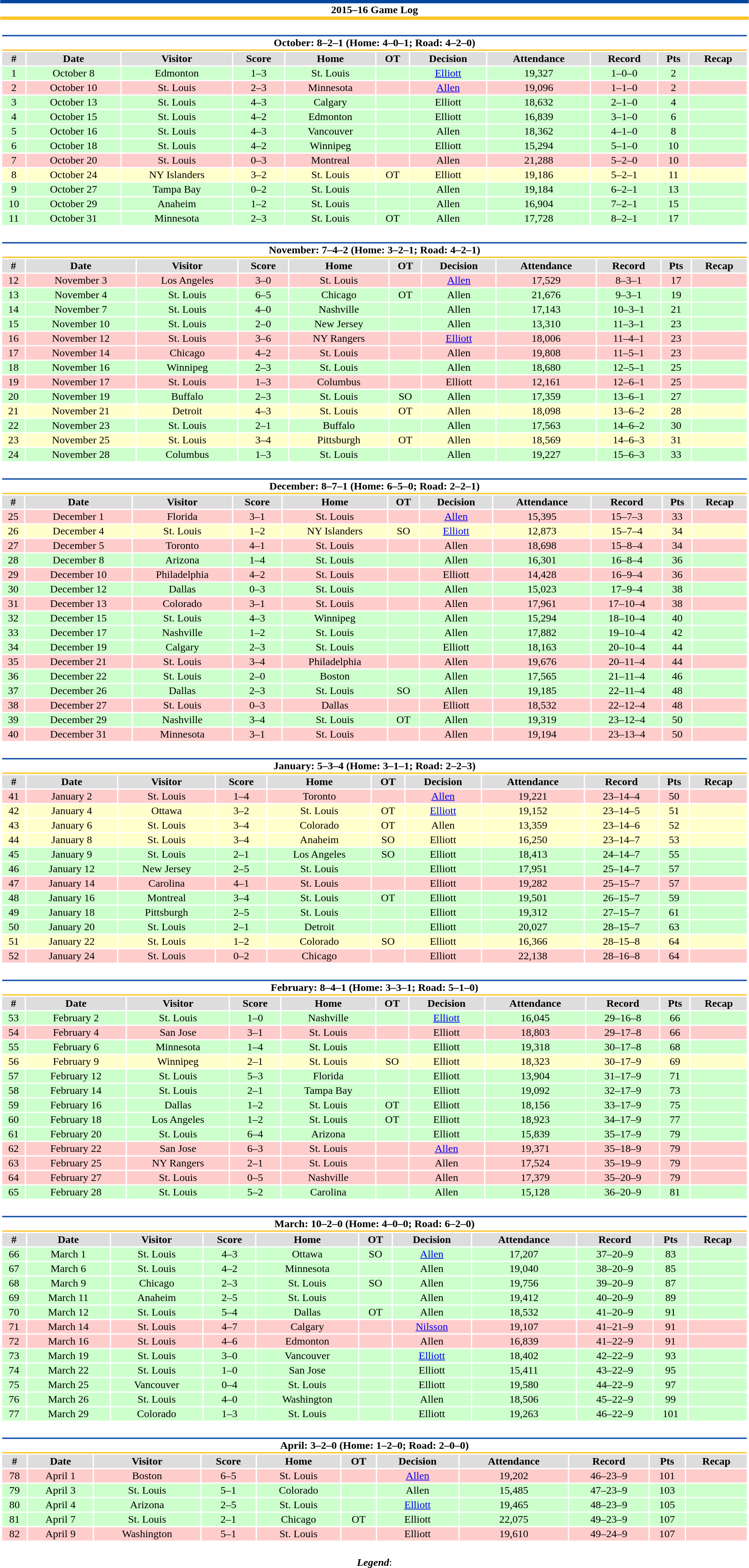<table class="toccolours" style="width:90%; clear:both; margin:1.5em auto; text-align:center;">
<tr>
<th colspan="11" style="background:#fff; border-top:#0546A0 5px solid; border-bottom:#FFC325 5px solid;">2015–16 Game Log</th>
</tr>
<tr>
<td colspan=11><br><table class="toccolours collapsible collapsed" style="width:100%;">
<tr>
<th colspan="11" style="background:#fff; border-top:#0546A0 2px solid; border-bottom:#FFC325 2px solid;">October: 8–2–1 (Home: 4–0–1; Road: 4–2–0)</th>
</tr>
<tr style="background:#ddd;">
<th>#</th>
<th>Date</th>
<th>Visitor</th>
<th>Score</th>
<th>Home</th>
<th>OT</th>
<th>Decision</th>
<th>Attendance</th>
<th>Record</th>
<th>Pts</th>
<th>Recap</th>
</tr>
<tr style="text-align:center; background:#cfc;">
<td>1</td>
<td>October 8</td>
<td>Edmonton</td>
<td>1–3</td>
<td>St. Louis</td>
<td></td>
<td><a href='#'>Elliott</a></td>
<td>19,327</td>
<td>1–0–0</td>
<td>2</td>
<td></td>
</tr>
<tr style="text-align:center; background:#fcc;">
<td>2</td>
<td>October 10</td>
<td>St. Louis</td>
<td>2–3</td>
<td>Minnesota</td>
<td></td>
<td><a href='#'>Allen</a></td>
<td>19,096</td>
<td>1–1–0</td>
<td>2</td>
<td></td>
</tr>
<tr style="text-align:center; background:#cfc;">
<td>3</td>
<td>October 13</td>
<td>St. Louis</td>
<td>4–3</td>
<td>Calgary</td>
<td></td>
<td>Elliott</td>
<td>18,632</td>
<td>2–1–0</td>
<td>4</td>
<td></td>
</tr>
<tr style="text-align:center; background:#cfc;">
<td>4</td>
<td>October 15</td>
<td>St. Louis</td>
<td>4–2</td>
<td>Edmonton</td>
<td></td>
<td>Elliott</td>
<td>16,839</td>
<td>3–1–0</td>
<td>6</td>
<td></td>
</tr>
<tr style="text-align:center; background:#cfc;">
<td>5</td>
<td>October 16</td>
<td>St. Louis</td>
<td>4–3</td>
<td>Vancouver</td>
<td></td>
<td>Allen</td>
<td>18,362</td>
<td>4–1–0</td>
<td>8</td>
<td></td>
</tr>
<tr style="text-align:center; background:#cfc;">
<td>6</td>
<td>October 18</td>
<td>St. Louis</td>
<td>4–2</td>
<td>Winnipeg</td>
<td></td>
<td>Elliott</td>
<td>15,294</td>
<td>5–1–0</td>
<td>10</td>
<td></td>
</tr>
<tr style="text-align:center; background:#fcc;">
<td>7</td>
<td>October 20</td>
<td>St. Louis</td>
<td>0–3</td>
<td>Montreal</td>
<td></td>
<td>Allen</td>
<td>21,288</td>
<td>5–2–0</td>
<td>10</td>
<td></td>
</tr>
<tr style="text-align:center; background:#ffc;">
<td>8</td>
<td>October 24</td>
<td>NY Islanders</td>
<td>3–2</td>
<td>St. Louis</td>
<td>OT</td>
<td>Elliott</td>
<td>19,186</td>
<td>5–2–1</td>
<td>11</td>
<td></td>
</tr>
<tr style="text-align:center; background:#cfc;">
<td>9</td>
<td>October 27</td>
<td>Tampa Bay</td>
<td>0–2</td>
<td>St. Louis</td>
<td></td>
<td>Allen</td>
<td>19,184</td>
<td>6–2–1</td>
<td>13</td>
<td></td>
</tr>
<tr style="text-align:center; background:#cfc;">
<td>10</td>
<td>October 29</td>
<td>Anaheim</td>
<td>1–2</td>
<td>St. Louis</td>
<td></td>
<td>Allen</td>
<td>16,904</td>
<td>7–2–1</td>
<td>15</td>
<td></td>
</tr>
<tr style="text-align:center; background:#cfc;">
<td>11</td>
<td>October 31</td>
<td>Minnesota</td>
<td>2–3</td>
<td>St. Louis</td>
<td>OT</td>
<td>Allen</td>
<td>17,728</td>
<td>8–2–1</td>
<td>17</td>
<td></td>
</tr>
</table>
</td>
</tr>
<tr>
<td colspan=11><br><table class="toccolours collapsible collapsed" style="width:100%;">
<tr>
<th colspan="11" style="background:#fff; border-top:#0546A0 2px solid; border-bottom:#FFC325 2px solid;">November: 7–4–2 (Home: 3–2–1; Road: 4–2–1)</th>
</tr>
<tr style="background:#ddd;">
<th>#</th>
<th>Date</th>
<th>Visitor</th>
<th>Score</th>
<th>Home</th>
<th>OT</th>
<th>Decision</th>
<th>Attendance</th>
<th>Record</th>
<th>Pts</th>
<th>Recap</th>
</tr>
<tr style="text-align:center; background:#fcc;">
<td>12</td>
<td>November 3</td>
<td>Los Angeles</td>
<td>3–0</td>
<td>St. Louis</td>
<td></td>
<td><a href='#'>Allen</a></td>
<td>17,529</td>
<td>8–3–1</td>
<td>17</td>
<td></td>
</tr>
<tr style="text-align:center; background:#cfc;">
<td>13</td>
<td>November 4</td>
<td>St. Louis</td>
<td>6–5</td>
<td>Chicago</td>
<td>OT</td>
<td>Allen</td>
<td>21,676</td>
<td>9–3–1</td>
<td>19</td>
<td></td>
</tr>
<tr style="text-align:center; background:#cfc;">
<td>14</td>
<td>November 7</td>
<td>St. Louis</td>
<td>4–0</td>
<td>Nashville</td>
<td></td>
<td>Allen</td>
<td>17,143</td>
<td>10–3–1</td>
<td>21</td>
<td></td>
</tr>
<tr style="text-align:center; background:#cfc;">
<td>15</td>
<td>November 10</td>
<td>St. Louis</td>
<td>2–0</td>
<td>New Jersey</td>
<td></td>
<td>Allen</td>
<td>13,310</td>
<td>11–3–1</td>
<td>23</td>
<td></td>
</tr>
<tr style="text-align:center; background:#fcc;">
<td>16</td>
<td>November 12</td>
<td>St. Louis</td>
<td>3–6</td>
<td>NY Rangers</td>
<td></td>
<td><a href='#'>Elliott</a></td>
<td>18,006</td>
<td>11–4–1</td>
<td>23</td>
<td></td>
</tr>
<tr style="text-align:center; background:#fcc;">
<td>17</td>
<td>November 14</td>
<td>Chicago</td>
<td>4–2</td>
<td>St. Louis</td>
<td></td>
<td>Allen</td>
<td>19,808</td>
<td>11–5–1</td>
<td>23</td>
<td></td>
</tr>
<tr style="text-align:center; background:#cfc;">
<td>18</td>
<td>November 16</td>
<td>Winnipeg</td>
<td>2–3</td>
<td>St. Louis</td>
<td></td>
<td>Allen</td>
<td>18,680</td>
<td>12–5–1</td>
<td>25</td>
<td></td>
</tr>
<tr style="text-align:center; background:#fcc;">
<td>19</td>
<td>November 17</td>
<td>St. Louis</td>
<td>1–3</td>
<td>Columbus</td>
<td></td>
<td>Elliott</td>
<td>12,161</td>
<td>12–6–1</td>
<td>25</td>
<td></td>
</tr>
<tr style="text-align:center; background:#cfc;">
<td>20</td>
<td>November 19</td>
<td>Buffalo</td>
<td>2–3</td>
<td>St. Louis</td>
<td>SO</td>
<td>Allen</td>
<td>17,359</td>
<td>13–6–1</td>
<td>27</td>
<td></td>
</tr>
<tr style="text-align:center; background:#ffc;">
<td>21</td>
<td>November 21</td>
<td>Detroit</td>
<td>4–3</td>
<td>St. Louis</td>
<td>OT</td>
<td>Allen</td>
<td>18,098</td>
<td>13–6–2</td>
<td>28</td>
<td></td>
</tr>
<tr style="text-align:center; background:#cfc;">
<td>22</td>
<td>November 23</td>
<td>St. Louis</td>
<td>2–1</td>
<td>Buffalo</td>
<td></td>
<td>Allen</td>
<td>17,563</td>
<td>14–6–2</td>
<td>30</td>
<td></td>
</tr>
<tr style="text-align:center; background:#ffc;">
<td>23</td>
<td>November 25</td>
<td>St. Louis</td>
<td>3–4</td>
<td>Pittsburgh</td>
<td>OT</td>
<td>Allen</td>
<td>18,569</td>
<td>14–6–3</td>
<td>31</td>
<td></td>
</tr>
<tr style="text-align:center; background:#cfc;">
<td>24</td>
<td>November 28</td>
<td>Columbus</td>
<td>1–3</td>
<td>St. Louis</td>
<td></td>
<td>Allen</td>
<td>19,227</td>
<td>15–6–3</td>
<td>33</td>
<td></td>
</tr>
</table>
</td>
</tr>
<tr>
<td colspan=11><br><table class="toccolours collapsible collapsed" style="width:100%;">
<tr>
<th colspan="11" style="background:#fff; border-top:#0546A0 2px solid; border-bottom:#FFC325 2px solid;">December: 8–7–1 (Home: 6–5–0; Road: 2–2–1)</th>
</tr>
<tr style="background:#ddd;">
<th>#</th>
<th>Date</th>
<th>Visitor</th>
<th>Score</th>
<th>Home</th>
<th>OT</th>
<th>Decision</th>
<th>Attendance</th>
<th>Record</th>
<th>Pts</th>
<th>Recap</th>
</tr>
<tr style="text-align:center; background:#fcc;">
<td>25</td>
<td>December 1</td>
<td>Florida</td>
<td>3–1</td>
<td>St. Louis</td>
<td></td>
<td><a href='#'>Allen</a></td>
<td>15,395</td>
<td>15–7–3</td>
<td>33</td>
<td></td>
</tr>
<tr style="text-align:center; background:#ffc;">
<td>26</td>
<td>December 4</td>
<td>St. Louis</td>
<td>1–2</td>
<td>NY Islanders</td>
<td>SO</td>
<td><a href='#'>Elliott</a></td>
<td>12,873</td>
<td>15–7–4</td>
<td>34</td>
<td></td>
</tr>
<tr style="text-align:center; background:#fcc;">
<td>27</td>
<td>December 5</td>
<td>Toronto</td>
<td>4–1</td>
<td>St. Louis</td>
<td></td>
<td>Allen</td>
<td>18,698</td>
<td>15–8–4</td>
<td>34</td>
<td></td>
</tr>
<tr style="text-align:center; background:#cfc;">
<td>28</td>
<td>December 8</td>
<td>Arizona</td>
<td>1–4</td>
<td>St. Louis</td>
<td></td>
<td>Allen</td>
<td>16,301</td>
<td>16–8–4</td>
<td>36</td>
<td></td>
</tr>
<tr style="text-align:center; background:#fcc;">
<td>29</td>
<td>December 10</td>
<td>Philadelphia</td>
<td>4–2</td>
<td>St. Louis</td>
<td></td>
<td>Elliott</td>
<td>14,428</td>
<td>16–9–4</td>
<td>36</td>
<td></td>
</tr>
<tr style="text-align:center; background:#cfc;">
<td>30</td>
<td>December 12</td>
<td>Dallas</td>
<td>0–3</td>
<td>St. Louis</td>
<td></td>
<td>Allen</td>
<td>15,023</td>
<td>17–9–4</td>
<td>38</td>
<td></td>
</tr>
<tr style="text-align:center; background:#fcc;">
<td>31</td>
<td>December 13</td>
<td>Colorado</td>
<td>3–1</td>
<td>St. Louis</td>
<td></td>
<td>Allen</td>
<td>17,961</td>
<td>17–10–4</td>
<td>38</td>
<td></td>
</tr>
<tr style="text-align:center; background:#cfc;">
<td>32</td>
<td>December 15</td>
<td>St. Louis</td>
<td>4–3</td>
<td>Winnipeg</td>
<td></td>
<td>Allen</td>
<td>15,294</td>
<td>18–10–4</td>
<td>40</td>
<td></td>
</tr>
<tr style="text-align:center; background:#cfc;">
<td>33</td>
<td>December 17</td>
<td>Nashville</td>
<td>1–2</td>
<td>St. Louis</td>
<td></td>
<td>Allen</td>
<td>17,882</td>
<td>19–10–4</td>
<td>42</td>
<td></td>
</tr>
<tr style="text-align:center; background:#cfc;">
<td>34</td>
<td>December 19</td>
<td>Calgary</td>
<td>2–3</td>
<td>St. Louis</td>
<td></td>
<td>Elliott</td>
<td>18,163</td>
<td>20–10–4</td>
<td>44</td>
<td></td>
</tr>
<tr style="text-align:center; background:#fcc;">
<td>35</td>
<td>December 21</td>
<td>St. Louis</td>
<td>3–4</td>
<td>Philadelphia</td>
<td></td>
<td>Allen</td>
<td>19,676</td>
<td>20–11–4</td>
<td>44</td>
<td></td>
</tr>
<tr style="text-align:center; background:#cfc;">
<td>36</td>
<td>December 22</td>
<td>St. Louis</td>
<td>2–0</td>
<td>Boston</td>
<td></td>
<td>Allen</td>
<td>17,565</td>
<td>21–11–4</td>
<td>46</td>
<td></td>
</tr>
<tr style="text-align:center; background:#cfc;">
<td>37</td>
<td>December 26</td>
<td>Dallas</td>
<td>2–3</td>
<td>St. Louis</td>
<td>SO</td>
<td>Allen</td>
<td>19,185</td>
<td>22–11–4</td>
<td>48</td>
<td></td>
</tr>
<tr style="text-align:center; background:#fcc;">
<td>38</td>
<td>December 27</td>
<td>St. Louis</td>
<td>0–3</td>
<td>Dallas</td>
<td></td>
<td>Elliott</td>
<td>18,532</td>
<td>22–12–4</td>
<td>48</td>
<td></td>
</tr>
<tr style="text-align:center; background:#cfc;">
<td>39</td>
<td>December 29</td>
<td>Nashville</td>
<td>3–4</td>
<td>St. Louis</td>
<td>OT</td>
<td>Allen</td>
<td>19,319</td>
<td>23–12–4</td>
<td>50</td>
<td></td>
</tr>
<tr style="text-align:center; background:#fcc;">
<td>40</td>
<td>December 31</td>
<td>Minnesota</td>
<td>3–1</td>
<td>St. Louis</td>
<td></td>
<td>Allen</td>
<td>19,194</td>
<td>23–13–4</td>
<td>50</td>
<td></td>
</tr>
</table>
</td>
</tr>
<tr>
<td colspan=11><br><table class="toccolours collapsible collapsed" style="width:100%;">
<tr>
<th colspan="11" style="background:#fff; border-top:#0546A0 2px solid; border-bottom:#FFC325 2px solid;">January: 5–3–4 (Home: 3–1–1; Road: 2–2–3)</th>
</tr>
<tr style="background:#ddd;">
<th>#</th>
<th>Date</th>
<th>Visitor</th>
<th>Score</th>
<th>Home</th>
<th>OT</th>
<th>Decision</th>
<th>Attendance</th>
<th>Record</th>
<th>Pts</th>
<th>Recap</th>
</tr>
<tr style="text-align:center; background:#fcc;">
<td>41</td>
<td>January 2</td>
<td>St. Louis</td>
<td>1–4</td>
<td>Toronto</td>
<td></td>
<td><a href='#'>Allen</a></td>
<td>19,221</td>
<td>23–14–4</td>
<td>50</td>
<td></td>
</tr>
<tr style="text-align:center; background:#ffc;">
<td>42</td>
<td>January 4</td>
<td>Ottawa</td>
<td>3–2</td>
<td>St. Louis</td>
<td>OT</td>
<td><a href='#'>Elliott</a></td>
<td>19,152</td>
<td>23–14–5</td>
<td>51</td>
<td></td>
</tr>
<tr style="text-align:center; background:#ffc;">
<td>43</td>
<td>January 6</td>
<td>St. Louis</td>
<td>3–4</td>
<td>Colorado</td>
<td>OT</td>
<td>Allen</td>
<td>13,359</td>
<td>23–14–6</td>
<td>52</td>
<td></td>
</tr>
<tr style="text-align:center; background:#ffc;">
<td>44</td>
<td>January 8</td>
<td>St. Louis</td>
<td>3–4</td>
<td>Anaheim</td>
<td>SO</td>
<td>Elliott</td>
<td>16,250</td>
<td>23–14–7</td>
<td>53</td>
<td></td>
</tr>
<tr style="text-align:center; background:#cfc;">
<td>45</td>
<td>January 9</td>
<td>St. Louis</td>
<td>2–1</td>
<td>Los Angeles</td>
<td>SO</td>
<td>Elliott</td>
<td>18,413</td>
<td>24–14–7</td>
<td>55</td>
<td></td>
</tr>
<tr style="text-align:center; background:#cfc;">
<td>46</td>
<td>January 12</td>
<td>New Jersey</td>
<td>2–5</td>
<td>St. Louis</td>
<td></td>
<td>Elliott</td>
<td>17,951</td>
<td>25–14–7</td>
<td>57</td>
<td></td>
</tr>
<tr style="text-align:center; background:#fcc;">
<td>47</td>
<td>January 14</td>
<td>Carolina</td>
<td>4–1</td>
<td>St. Louis</td>
<td></td>
<td>Elliott</td>
<td>19,282</td>
<td>25–15–7</td>
<td>57</td>
<td></td>
</tr>
<tr style="text-align:center; background:#cfc;">
<td>48</td>
<td>January 16</td>
<td>Montreal</td>
<td>3–4</td>
<td>St. Louis</td>
<td>OT</td>
<td>Elliott</td>
<td>19,501</td>
<td>26–15–7</td>
<td>59</td>
<td></td>
</tr>
<tr style="text-align:center; background:#cfc;">
<td>49</td>
<td>January 18</td>
<td>Pittsburgh</td>
<td>2–5</td>
<td>St. Louis</td>
<td></td>
<td>Elliott</td>
<td>19,312</td>
<td>27–15–7</td>
<td>61</td>
<td></td>
</tr>
<tr style="text-align:center; background:#cfc;">
<td>50</td>
<td>January 20</td>
<td>St. Louis</td>
<td>2–1</td>
<td>Detroit</td>
<td></td>
<td>Elliott</td>
<td>20,027</td>
<td>28–15–7</td>
<td>63</td>
<td></td>
</tr>
<tr style="text-align:center; background:#ffc;">
<td>51</td>
<td>January 22</td>
<td>St. Louis</td>
<td>1–2</td>
<td>Colorado</td>
<td>SO</td>
<td>Elliott</td>
<td>16,366</td>
<td>28–15–8</td>
<td>64</td>
<td></td>
</tr>
<tr style="text-align:center; background:#fcc;">
<td>52</td>
<td>January 24</td>
<td>St. Louis</td>
<td>0–2</td>
<td>Chicago</td>
<td></td>
<td>Elliott</td>
<td>22,138</td>
<td>28–16–8</td>
<td>64</td>
<td></td>
</tr>
</table>
</td>
</tr>
<tr>
<td colspan=11><br><table class="toccolours collapsible collapsed" style="width:100%;">
<tr>
<th colspan="11" style="background:#fff; border-top:#0546A0 2px solid; border-bottom:#FFC325 2px solid;">February: 8–4–1 (Home: 3–3–1; Road: 5–1–0)</th>
</tr>
<tr style="background:#ddd;">
<th>#</th>
<th>Date</th>
<th>Visitor</th>
<th>Score</th>
<th>Home</th>
<th>OT</th>
<th>Decision</th>
<th>Attendance</th>
<th>Record</th>
<th>Pts</th>
<th>Recap</th>
</tr>
<tr style="text-align:center; background:#cfc;">
<td>53</td>
<td>February 2</td>
<td>St. Louis</td>
<td>1–0</td>
<td>Nashville</td>
<td></td>
<td><a href='#'>Elliott</a></td>
<td>16,045</td>
<td>29–16–8</td>
<td>66</td>
<td></td>
</tr>
<tr style="text-align:center; background:#fcc;">
<td>54</td>
<td>February 4</td>
<td>San Jose</td>
<td>3–1</td>
<td>St. Louis</td>
<td></td>
<td>Elliott</td>
<td>18,803</td>
<td>29–17–8</td>
<td>66</td>
<td></td>
</tr>
<tr style="text-align:center; background:#cfc;">
<td>55</td>
<td>February 6</td>
<td>Minnesota</td>
<td>1–4</td>
<td>St. Louis</td>
<td></td>
<td>Elliott</td>
<td>19,318</td>
<td>30–17–8</td>
<td>68</td>
<td></td>
</tr>
<tr style="text-align:center; background:#ffc;">
<td>56</td>
<td>February 9</td>
<td>Winnipeg</td>
<td>2–1</td>
<td>St. Louis</td>
<td>SO</td>
<td>Elliott</td>
<td>18,323</td>
<td>30–17–9</td>
<td>69</td>
<td></td>
</tr>
<tr style="text-align:center; background:#cfc;">
<td>57</td>
<td>February 12</td>
<td>St. Louis</td>
<td>5–3</td>
<td>Florida</td>
<td></td>
<td>Elliott</td>
<td>13,904</td>
<td>31–17–9</td>
<td>71</td>
<td></td>
</tr>
<tr style="text-align:center; background:#cfc;">
<td>58</td>
<td>February 14</td>
<td>St. Louis</td>
<td>2–1</td>
<td>Tampa Bay</td>
<td></td>
<td>Elliott</td>
<td>19,092</td>
<td>32–17–9</td>
<td>73</td>
<td></td>
</tr>
<tr style="text-align:center; background:#cfc;">
<td>59</td>
<td>February 16</td>
<td>Dallas</td>
<td>1–2</td>
<td>St. Louis</td>
<td>OT</td>
<td>Elliott</td>
<td>18,156</td>
<td>33–17–9</td>
<td>75</td>
<td></td>
</tr>
<tr style="text-align:center; background:#cfc;">
<td>60</td>
<td>February 18</td>
<td>Los Angeles</td>
<td>1–2</td>
<td>St. Louis</td>
<td>OT</td>
<td>Elliott</td>
<td>18,923</td>
<td>34–17–9</td>
<td>77</td>
<td></td>
</tr>
<tr style="text-align:center; background:#cfc;">
<td>61</td>
<td>February 20</td>
<td>St. Louis</td>
<td>6–4</td>
<td>Arizona</td>
<td></td>
<td>Elliott</td>
<td>15,839</td>
<td>35–17–9</td>
<td>79</td>
<td></td>
</tr>
<tr style="text-align:center; background:#fcc;">
<td>62</td>
<td>February 22</td>
<td>San Jose</td>
<td>6–3</td>
<td>St. Louis</td>
<td></td>
<td><a href='#'>Allen</a></td>
<td>19,371</td>
<td>35–18–9</td>
<td>79</td>
<td></td>
</tr>
<tr style="text-align:center; background:#fcc;">
<td>63</td>
<td>February 25</td>
<td>NY Rangers</td>
<td>2–1</td>
<td>St. Louis</td>
<td></td>
<td>Allen</td>
<td>17,524</td>
<td>35–19–9</td>
<td>79</td>
<td></td>
</tr>
<tr style="text-align:center; background:#fcc;">
<td>64</td>
<td>February 27</td>
<td>St. Louis</td>
<td>0–5</td>
<td>Nashville</td>
<td></td>
<td>Allen</td>
<td>17,379</td>
<td>35–20–9</td>
<td>79</td>
<td></td>
</tr>
<tr style="text-align:center; background:#cfc;">
<td>65</td>
<td>February 28</td>
<td>St. Louis</td>
<td>5–2</td>
<td>Carolina</td>
<td></td>
<td>Allen</td>
<td>15,128</td>
<td>36–20–9</td>
<td>81</td>
<td></td>
</tr>
</table>
</td>
</tr>
<tr>
<td colspan=11><br><table class="toccolours collapsible collapsed" style="width:100%;">
<tr>
<th colspan="11" style="background:#fff; border-top:#0546A0 2px solid; border-bottom:#FFC325 2px solid;">March: 10–2–0 (Home: 4–0–0; Road: 6–2–0)</th>
</tr>
<tr style="background:#ddd;">
<th>#</th>
<th>Date</th>
<th>Visitor</th>
<th>Score</th>
<th>Home</th>
<th>OT</th>
<th>Decision</th>
<th>Attendance</th>
<th>Record</th>
<th>Pts</th>
<th>Recap</th>
</tr>
<tr style="text-align:center; background:#cfc;">
<td>66</td>
<td>March 1</td>
<td>St. Louis</td>
<td>4–3</td>
<td>Ottawa</td>
<td>SO</td>
<td><a href='#'>Allen</a></td>
<td>17,207</td>
<td>37–20–9</td>
<td>83</td>
<td></td>
</tr>
<tr style="text-align:center; background:#cfc;">
<td>67</td>
<td>March 6</td>
<td>St. Louis</td>
<td>4–2</td>
<td>Minnesota</td>
<td></td>
<td>Allen</td>
<td>19,040</td>
<td>38–20–9</td>
<td>85</td>
<td></td>
</tr>
<tr style="text-align:center; background:#cfc;">
<td>68</td>
<td>March 9</td>
<td>Chicago</td>
<td>2–3</td>
<td>St. Louis</td>
<td>SO</td>
<td>Allen</td>
<td>19,756</td>
<td>39–20–9</td>
<td>87</td>
<td></td>
</tr>
<tr style="text-align:center; background:#cfc;">
<td>69</td>
<td>March 11</td>
<td>Anaheim</td>
<td>2–5</td>
<td>St. Louis</td>
<td></td>
<td>Allen</td>
<td>19,412</td>
<td>40–20–9</td>
<td>89</td>
<td></td>
</tr>
<tr style="text-align:center; background:#cfc;">
<td>70</td>
<td>March 12</td>
<td>St. Louis</td>
<td>5–4</td>
<td>Dallas</td>
<td>OT</td>
<td>Allen</td>
<td>18,532</td>
<td>41–20–9</td>
<td>91</td>
<td></td>
</tr>
<tr style="text-align:center; background:#fcc;">
<td>71</td>
<td>March 14</td>
<td>St. Louis</td>
<td>4–7</td>
<td>Calgary</td>
<td></td>
<td><a href='#'>Nilsson</a></td>
<td>19,107</td>
<td>41–21–9</td>
<td>91</td>
<td></td>
</tr>
<tr style="text-align:center; background:#fcc;">
<td>72</td>
<td>March 16</td>
<td>St. Louis</td>
<td>4–6</td>
<td>Edmonton</td>
<td></td>
<td>Allen</td>
<td>16,839</td>
<td>41–22–9</td>
<td>91</td>
<td></td>
</tr>
<tr style="text-align:center; background:#cfc;">
<td>73</td>
<td>March 19</td>
<td>St. Louis</td>
<td>3–0</td>
<td>Vancouver</td>
<td></td>
<td><a href='#'>Elliott</a></td>
<td>18,402</td>
<td>42–22–9</td>
<td>93</td>
<td></td>
</tr>
<tr style="text-align:center; background:#cfc;">
<td>74</td>
<td>March 22</td>
<td>St. Louis</td>
<td>1–0</td>
<td>San Jose</td>
<td></td>
<td>Elliott</td>
<td>15,411</td>
<td>43–22–9</td>
<td>95</td>
<td></td>
</tr>
<tr style="text-align:center; background:#cfc;">
<td>75</td>
<td>March 25</td>
<td>Vancouver</td>
<td>0–4</td>
<td>St. Louis</td>
<td></td>
<td>Elliott</td>
<td>19,580</td>
<td>44–22–9</td>
<td>97</td>
<td></td>
</tr>
<tr style="text-align:center; background:#cfc;">
<td>76</td>
<td>March 26</td>
<td>St. Louis</td>
<td>4–0</td>
<td>Washington</td>
<td></td>
<td>Allen</td>
<td>18,506</td>
<td>45–22–9</td>
<td>99</td>
<td></td>
</tr>
<tr style="text-align:center; background:#cfc;">
<td>77</td>
<td>March 29</td>
<td>Colorado</td>
<td>1–3</td>
<td>St. Louis</td>
<td></td>
<td>Elliott</td>
<td>19,263</td>
<td>46–22–9</td>
<td>101</td>
<td></td>
</tr>
</table>
</td>
</tr>
<tr>
<td colspan=11><br><table class="toccolours collapsible collapsed" style="width:100%;">
<tr>
<th colspan="11" style="background:#fff; border-top:#0546A0 2px solid; border-bottom:#FFC325 2px solid;">April: 3–2–0 (Home: 1–2–0; Road: 2–0–0)</th>
</tr>
<tr style="background:#ddd;">
<th>#</th>
<th>Date</th>
<th>Visitor</th>
<th>Score</th>
<th>Home</th>
<th>OT</th>
<th>Decision</th>
<th>Attendance</th>
<th>Record</th>
<th>Pts</th>
<th>Recap</th>
</tr>
<tr style="text-align:center; background:#fcc;">
<td>78</td>
<td>April 1</td>
<td>Boston</td>
<td>6–5</td>
<td>St. Louis</td>
<td></td>
<td><a href='#'>Allen</a></td>
<td>19,202</td>
<td>46–23–9</td>
<td>101</td>
<td></td>
</tr>
<tr style="text-align:center; background:#cfc;">
<td>79</td>
<td>April 3</td>
<td>St. Louis</td>
<td>5–1</td>
<td>Colorado</td>
<td></td>
<td>Allen</td>
<td>15,485</td>
<td>47–23–9</td>
<td>103</td>
<td></td>
</tr>
<tr style="text-align:center; background:#cfc;">
<td>80</td>
<td>April 4</td>
<td>Arizona</td>
<td>2–5</td>
<td>St. Louis</td>
<td></td>
<td><a href='#'>Elliott</a></td>
<td>19,465</td>
<td>48–23–9</td>
<td>105</td>
<td></td>
</tr>
<tr style="text-align:center; background:#cfc;">
<td>81</td>
<td>April 7</td>
<td>St. Louis</td>
<td>2–1</td>
<td>Chicago</td>
<td>OT</td>
<td>Elliott</td>
<td>22,075</td>
<td>49–23–9</td>
<td>107</td>
<td></td>
</tr>
<tr style="text-align:center; background:#fcc;">
<td>82</td>
<td>April 9</td>
<td>Washington</td>
<td>5–1</td>
<td>St. Louis</td>
<td></td>
<td>Elliott</td>
<td>19,610</td>
<td>49–24–9</td>
<td>107</td>
<td></td>
</tr>
</table>
</td>
</tr>
<tr>
<td colspan="11"><br><strong><em>Legend</em></strong>:


</td>
</tr>
</table>
